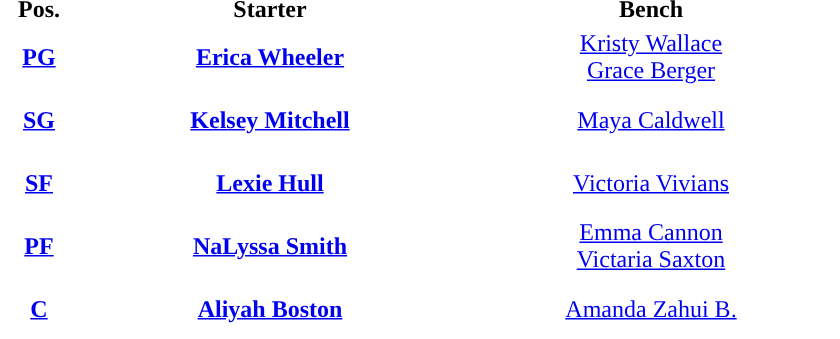<table style="text-align:center; ">
<tr>
<th width="50">Pos.</th>
<th width="250">Starter</th>
<th width="250">Bench</th>
</tr>
<tr style="height:40px; background:white; color:#092C57">
<th><a href='#'><span>PG</span></a></th>
<td><strong><a href='#'>Erica Wheeler</a></strong></td>
<td><a href='#'>Kristy Wallace</a><br><a href='#'>Grace Berger</a></td>
</tr>
<tr style="height:40px; background:white; color:#092C57">
<th><a href='#'><span>SG</span></a></th>
<td><strong><a href='#'>Kelsey Mitchell</a></strong></td>
<td><a href='#'>Maya Caldwell</a></td>
</tr>
<tr style="height:40px; background:white; color:#092C57">
<th><a href='#'><span>SF</span></a></th>
<td><strong><a href='#'>Lexie Hull</a></strong></td>
<td><a href='#'>Victoria Vivians</a></td>
</tr>
<tr style="height:40px; background:white; color:#092C57">
<th><a href='#'><span>PF</span></a></th>
<td><strong><a href='#'>NaLyssa Smith</a></strong></td>
<td><a href='#'>Emma Cannon</a><br><a href='#'>Victaria Saxton</a></td>
</tr>
<tr style="height:40px; background:white; color:#092C57">
<th><a href='#'><span>C</span></a></th>
<td><strong><a href='#'>Aliyah Boston</a></strong></td>
<td><a href='#'>Amanda Zahui B.</a></td>
</tr>
</table>
